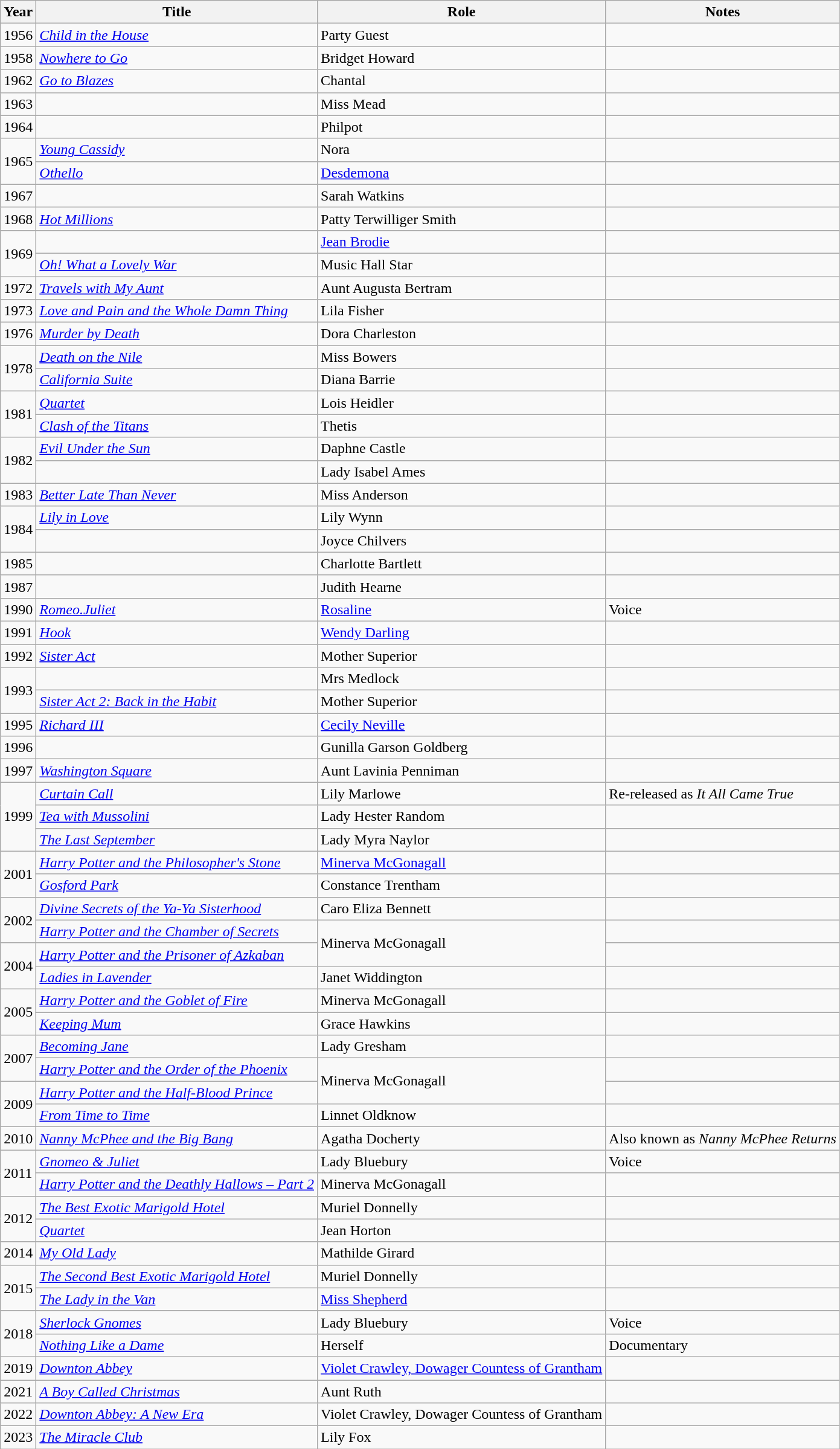<table class="wikitable sortable unsortable">
<tr>
<th>Year</th>
<th>Title</th>
<th>Role</th>
<th class="unsortable">Notes</th>
</tr>
<tr>
<td>1956</td>
<td><em><a href='#'>Child in the House</a></em></td>
<td>Party Guest</td>
<td></td>
</tr>
<tr>
<td>1958</td>
<td><em><a href='#'>Nowhere to Go</a></em></td>
<td>Bridget Howard</td>
<td></td>
</tr>
<tr>
<td>1962</td>
<td><em><a href='#'>Go to Blazes</a></em></td>
<td>Chantal</td>
<td></td>
</tr>
<tr>
<td>1963</td>
<td><em></em></td>
<td>Miss Mead</td>
<td></td>
</tr>
<tr>
<td>1964</td>
<td><em></em></td>
<td>Philpot</td>
<td></td>
</tr>
<tr>
<td rowspan=2>1965</td>
<td><em><a href='#'>Young Cassidy</a></em></td>
<td>Nora</td>
<td></td>
</tr>
<tr>
<td><em><a href='#'>Othello</a></em></td>
<td><a href='#'>Desdemona</a></td>
<td></td>
</tr>
<tr>
<td>1967</td>
<td><em></em></td>
<td>Sarah Watkins</td>
<td></td>
</tr>
<tr>
<td>1968</td>
<td><em><a href='#'>Hot Millions</a></em></td>
<td>Patty Terwilliger Smith</td>
<td></td>
</tr>
<tr>
<td rowspan=2>1969</td>
<td><em></em></td>
<td><a href='#'>Jean Brodie</a></td>
<td></td>
</tr>
<tr>
<td><em><a href='#'>Oh! What a Lovely War</a></em></td>
<td>Music Hall Star</td>
<td></td>
</tr>
<tr>
<td>1972</td>
<td><em><a href='#'>Travels with My Aunt</a></em></td>
<td>Aunt Augusta Bertram</td>
<td></td>
</tr>
<tr>
<td>1973</td>
<td><em><a href='#'>Love and Pain and the Whole Damn Thing</a></em></td>
<td>Lila Fisher</td>
<td></td>
</tr>
<tr>
<td>1976</td>
<td><em><a href='#'>Murder by Death</a></em></td>
<td>Dora Charleston</td>
<td></td>
</tr>
<tr>
<td rowspan=2>1978</td>
<td><em><a href='#'>Death on the Nile</a></em></td>
<td>Miss Bowers</td>
<td></td>
</tr>
<tr>
<td><em><a href='#'>California Suite</a></em></td>
<td>Diana Barrie</td>
<td></td>
</tr>
<tr>
<td rowspan=2>1981</td>
<td><em><a href='#'>Quartet</a></em></td>
<td>Lois Heidler</td>
<td></td>
</tr>
<tr>
<td><em><a href='#'>Clash of the Titans</a></em></td>
<td>Thetis</td>
<td></td>
</tr>
<tr>
<td rowspan=2>1982</td>
<td><em><a href='#'>Evil Under the Sun</a></em></td>
<td>Daphne Castle</td>
<td></td>
</tr>
<tr>
<td><em></em></td>
<td>Lady Isabel Ames</td>
<td></td>
</tr>
<tr>
<td>1983</td>
<td><em><a href='#'>Better Late Than Never</a></em></td>
<td>Miss Anderson</td>
<td></td>
</tr>
<tr>
<td rowspan=2>1984</td>
<td><em><a href='#'>Lily in Love</a></em></td>
<td>Lily Wynn</td>
<td></td>
</tr>
<tr>
<td><em></em></td>
<td>Joyce Chilvers</td>
<td></td>
</tr>
<tr>
<td>1985</td>
<td><em></em></td>
<td>Charlotte Bartlett</td>
<td></td>
</tr>
<tr>
<td>1987</td>
<td><em></em></td>
<td>Judith Hearne</td>
<td></td>
</tr>
<tr>
<td>1990</td>
<td><em><a href='#'>Romeo.Juliet</a></em></td>
<td><a href='#'>Rosaline</a></td>
<td>Voice</td>
</tr>
<tr>
<td>1991</td>
<td><em><a href='#'>Hook</a></em></td>
<td><a href='#'>Wendy Darling</a></td>
<td></td>
</tr>
<tr>
<td>1992</td>
<td><em><a href='#'>Sister Act</a></em></td>
<td>Mother Superior</td>
<td></td>
</tr>
<tr>
<td rowspan=2>1993</td>
<td><em></em></td>
<td>Mrs Medlock</td>
<td></td>
</tr>
<tr>
<td><em><a href='#'>Sister Act 2: Back in the Habit</a></em></td>
<td>Mother Superior</td>
<td></td>
</tr>
<tr>
<td>1995</td>
<td><em><a href='#'>Richard III</a></em></td>
<td><a href='#'>Cecily Neville</a></td>
<td></td>
</tr>
<tr>
<td>1996</td>
<td><em></em></td>
<td>Gunilla Garson Goldberg</td>
<td></td>
</tr>
<tr>
<td>1997</td>
<td><em><a href='#'>Washington Square</a></em></td>
<td>Aunt Lavinia Penniman</td>
<td></td>
</tr>
<tr>
<td rowspan=3>1999</td>
<td><em><a href='#'>Curtain Call</a></em></td>
<td>Lily Marlowe</td>
<td>Re-released as <em>It All Came True</em></td>
</tr>
<tr>
<td><em><a href='#'>Tea with Mussolini</a></em></td>
<td>Lady Hester Random</td>
<td></td>
</tr>
<tr>
<td><em><a href='#'>The Last September</a></em></td>
<td>Lady Myra Naylor</td>
<td></td>
</tr>
<tr>
<td rowspan=2>2001</td>
<td><em><a href='#'>Harry Potter and the Philosopher's Stone</a></em></td>
<td><a href='#'>Minerva McGonagall</a></td>
<td></td>
</tr>
<tr>
<td><em><a href='#'>Gosford Park</a></em></td>
<td>Constance Trentham</td>
<td></td>
</tr>
<tr>
<td rowspan=2>2002</td>
<td><em><a href='#'>Divine Secrets of the Ya-Ya Sisterhood</a></em></td>
<td>Caro Eliza Bennett</td>
<td></td>
</tr>
<tr>
<td><em><a href='#'>Harry Potter and the Chamber of Secrets</a></em></td>
<td rowspan=2>Minerva McGonagall</td>
<td></td>
</tr>
<tr>
<td rowspan=2>2004</td>
<td><em><a href='#'>Harry Potter and the Prisoner of Azkaban</a></em></td>
<td></td>
</tr>
<tr>
<td><em><a href='#'>Ladies in Lavender</a></em></td>
<td>Janet Widdington</td>
<td></td>
</tr>
<tr>
<td rowspan=2>2005</td>
<td><em><a href='#'>Harry Potter and the Goblet of Fire</a></em></td>
<td>Minerva McGonagall</td>
<td></td>
</tr>
<tr>
<td><em><a href='#'>Keeping Mum</a></em></td>
<td>Grace Hawkins</td>
<td></td>
</tr>
<tr>
<td rowspan=2>2007</td>
<td><em><a href='#'>Becoming Jane</a></em></td>
<td>Lady Gresham</td>
<td></td>
</tr>
<tr>
<td><em><a href='#'>Harry Potter and the Order of the Phoenix</a></em></td>
<td rowspan=2>Minerva McGonagall</td>
<td></td>
</tr>
<tr>
<td rowspan=2>2009</td>
<td><em><a href='#'>Harry Potter and the Half-Blood Prince</a></em></td>
<td></td>
</tr>
<tr>
<td><em><a href='#'>From Time to Time</a></em></td>
<td>Linnet Oldknow</td>
<td></td>
</tr>
<tr>
<td>2010</td>
<td><em><a href='#'>Nanny McPhee and the Big Bang</a></em></td>
<td>Agatha Docherty</td>
<td>Also known as <em>Nanny McPhee Returns</em></td>
</tr>
<tr>
<td rowspan=2>2011</td>
<td><em><a href='#'>Gnomeo & Juliet</a></em></td>
<td>Lady Bluebury</td>
<td>Voice</td>
</tr>
<tr>
<td><em><a href='#'>Harry Potter and the Deathly Hallows – Part 2</a></em></td>
<td>Minerva McGonagall</td>
<td></td>
</tr>
<tr>
<td rowspan=2>2012</td>
<td><em><a href='#'>The Best Exotic Marigold Hotel</a></em></td>
<td>Muriel Donnelly</td>
<td></td>
</tr>
<tr>
<td><em><a href='#'>Quartet</a></em></td>
<td>Jean Horton</td>
<td></td>
</tr>
<tr>
<td>2014</td>
<td><em><a href='#'>My Old Lady</a></em></td>
<td>Mathilde Girard</td>
<td></td>
</tr>
<tr>
<td rowspan=2>2015</td>
<td><em><a href='#'>The Second Best Exotic Marigold Hotel</a></em></td>
<td>Muriel Donnelly</td>
<td></td>
</tr>
<tr>
<td><em><a href='#'>The Lady in the Van</a></em></td>
<td><a href='#'>Miss Shepherd</a></td>
<td></td>
</tr>
<tr>
<td rowspan=2>2018</td>
<td><em><a href='#'>Sherlock Gnomes</a></em></td>
<td>Lady Bluebury</td>
<td>Voice</td>
</tr>
<tr>
<td><em><a href='#'>Nothing Like a Dame</a></em></td>
<td>Herself</td>
<td>Documentary</td>
</tr>
<tr>
<td>2019</td>
<td><em><a href='#'>Downton Abbey</a></em></td>
<td><a href='#'>Violet Crawley, Dowager Countess of Grantham</a></td>
<td></td>
</tr>
<tr>
<td>2021</td>
<td><em><a href='#'>A Boy Called Christmas</a></em></td>
<td>Aunt Ruth</td>
<td></td>
</tr>
<tr>
<td>2022</td>
<td><em><a href='#'>Downton Abbey: A New Era</a></em></td>
<td>Violet Crawley, Dowager Countess of Grantham</td>
<td></td>
</tr>
<tr>
<td>2023</td>
<td><em><a href='#'>The Miracle Club</a></em></td>
<td>Lily Fox</td>
<td></td>
</tr>
</table>
